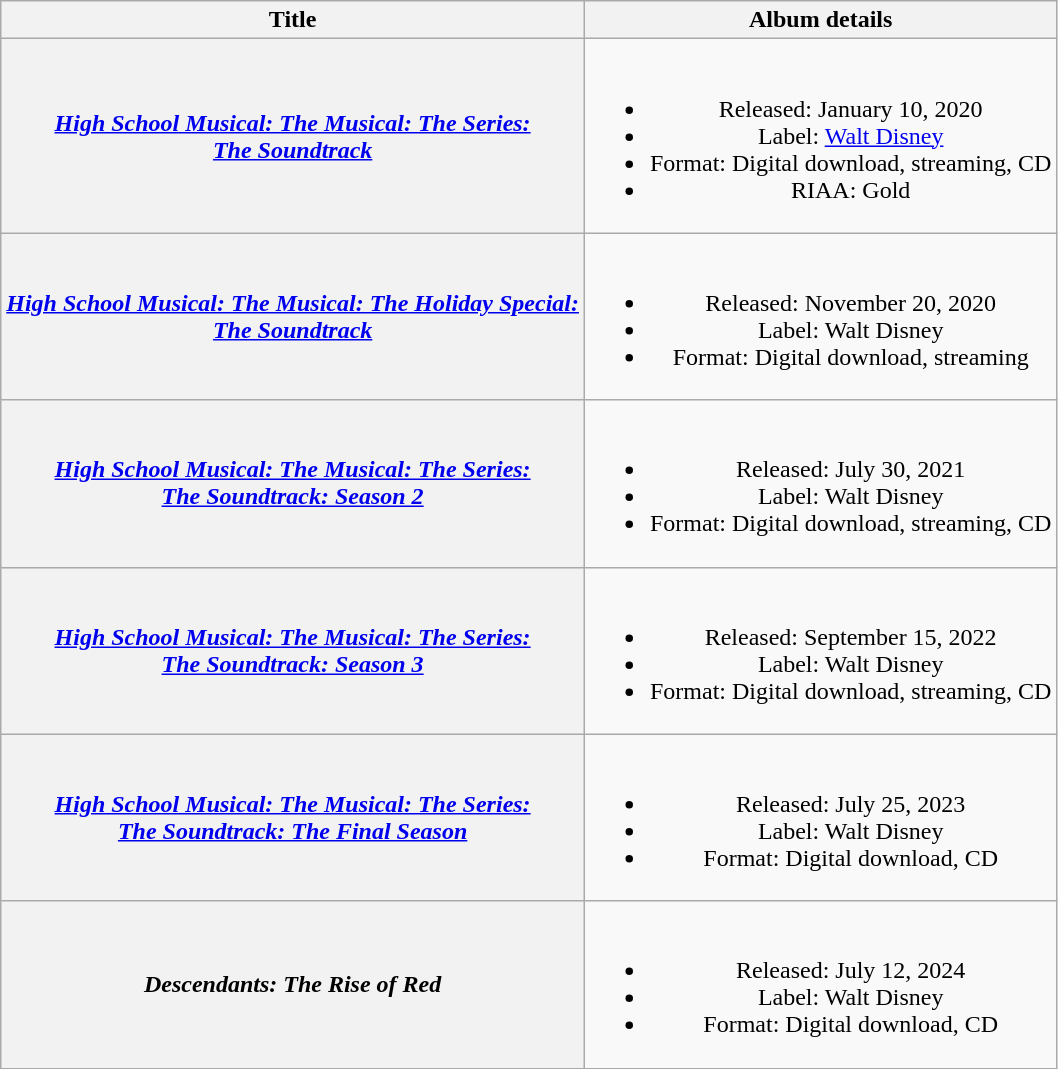<table class="wikitable plainrowheaders" style="text-align:center;">
<tr>
<th>Title</th>
<th>Album details</th>
</tr>
<tr>
<th scope="row"><em><a href='#'>High School Musical: The Musical: The Series:<br>The Soundtrack</a></em></th>
<td><br><ul><li>Released: January 10, 2020</li><li>Label: <a href='#'>Walt Disney</a></li><li>Format: Digital download, streaming, CD</li><li>RIAA: Gold</li></ul></td>
</tr>
<tr>
<th scope="row"><em><a href='#'>High School Musical: The Musical: The Holiday Special:<br>The Soundtrack</a></em></th>
<td><br><ul><li>Released: November 20, 2020</li><li>Label: Walt Disney</li><li>Format: Digital download, streaming</li></ul></td>
</tr>
<tr>
<th scope="row"><em><a href='#'>High School Musical: The Musical: The Series:<br>The Soundtrack: Season 2</a></em></th>
<td><br><ul><li>Released: July 30, 2021</li><li>Label: Walt Disney</li><li>Format: Digital download, streaming, CD</li></ul></td>
</tr>
<tr>
<th scope="row"><em><a href='#'>High School Musical: The Musical: The Series:<br>The Soundtrack: Season 3</a></em></th>
<td><br><ul><li>Released: September 15, 2022</li><li>Label: Walt Disney</li><li>Format: Digital download, streaming, CD</li></ul></td>
</tr>
<tr>
<th scope="row"><em><a href='#'>High School Musical: The Musical: The Series:<br>The Soundtrack: The Final Season</a></em></th>
<td><br><ul><li>Released: July 25, 2023</li><li>Label: Walt Disney</li><li>Format: Digital download, CD</li></ul></td>
</tr>
<tr>
<th scope="row"><em>Descendants: The Rise of Red</em></th>
<td><br><ul><li>Released: July 12, 2024</li><li>Label: Walt Disney</li><li>Format: Digital download, CD</li></ul></td>
</tr>
</table>
